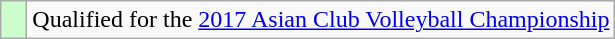<table class="wikitable" style="text-align: left;">
<tr>
<td width=10px bgcolor=#ccffcc></td>
<td>Qualified for the <a href='#'>2017 Asian Club Volleyball Championship</a></td>
</tr>
</table>
